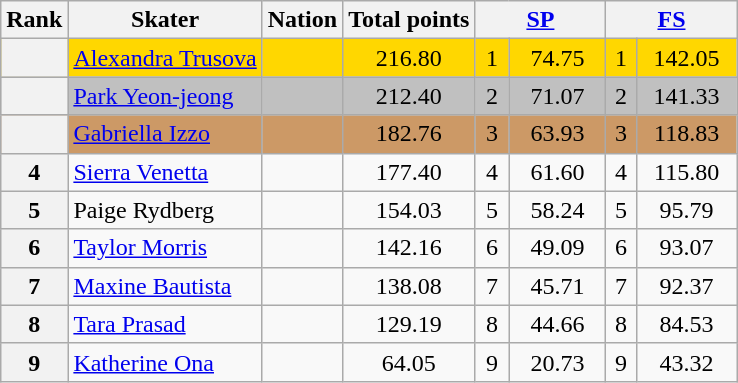<table class="wikitable sortable" style="text-align:left">
<tr>
<th scope="col">Rank</th>
<th scope="col">Skater</th>
<th scope="col">Nation</th>
<th scope="col">Total points</th>
<th scope="col" colspan="2" width="80px"><a href='#'>SP</a></th>
<th scope="col" colspan="2" width="80px"><a href='#'>FS</a></th>
</tr>
<tr bgcolor="gold">
<th scope="row"></th>
<td><a href='#'>Alexandra Trusova</a></td>
<td></td>
<td align="center">216.80</td>
<td align="center">1</td>
<td align="center">74.75</td>
<td align="center">1</td>
<td align="center">142.05</td>
</tr>
<tr bgcolor="silver">
<th scope="row"></th>
<td><a href='#'>Park Yeon-jeong</a></td>
<td></td>
<td align="center">212.40</td>
<td align="center">2</td>
<td align="center">71.07</td>
<td align="center">2</td>
<td align="center">141.33</td>
</tr>
<tr bgcolor="cc9966">
<th scope="row"></th>
<td><a href='#'>Gabriella Izzo</a></td>
<td></td>
<td align="center">182.76</td>
<td align="center">3</td>
<td align="center">63.93</td>
<td align="center">3</td>
<td align="center">118.83</td>
</tr>
<tr>
<th scope="row">4</th>
<td><a href='#'>Sierra Venetta</a></td>
<td></td>
<td align="center">177.40</td>
<td align="center">4</td>
<td align="center">61.60</td>
<td align="center">4</td>
<td align="center">115.80</td>
</tr>
<tr>
<th scope="row">5</th>
<td>Paige Rydberg</td>
<td></td>
<td align="center">154.03</td>
<td align="center">5</td>
<td align="center">58.24</td>
<td align="center">5</td>
<td align="center">95.79</td>
</tr>
<tr>
<th scope="row">6</th>
<td><a href='#'>Taylor Morris</a></td>
<td></td>
<td align="center">142.16</td>
<td align="center">6</td>
<td align="center">49.09</td>
<td align="center">6</td>
<td align="center">93.07</td>
</tr>
<tr>
<th scope="row">7</th>
<td><a href='#'>Maxine Bautista</a></td>
<td></td>
<td align="center">138.08</td>
<td align="center">7</td>
<td align="center">45.71</td>
<td align="center">7</td>
<td align="center">92.37</td>
</tr>
<tr>
<th scope="row">8</th>
<td><a href='#'>Tara Prasad</a></td>
<td></td>
<td align="center">129.19</td>
<td align="center">8</td>
<td align="center">44.66</td>
<td align="center">8</td>
<td align="center">84.53</td>
</tr>
<tr>
<th scope="row">9</th>
<td><a href='#'>Katherine Ona</a></td>
<td></td>
<td align="center">64.05</td>
<td align="center">9</td>
<td align="center">20.73</td>
<td align="center">9</td>
<td align="center">43.32</td>
</tr>
</table>
